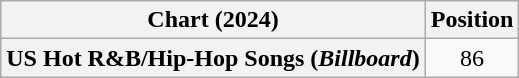<table class="wikitable plainrowheaders" style="text-align:center">
<tr>
<th scope="col">Chart (2024)</th>
<th scope="col">Position</th>
</tr>
<tr>
<th scope="row">US Hot R&B/Hip-Hop Songs (<em>Billboard</em>)</th>
<td>86</td>
</tr>
</table>
